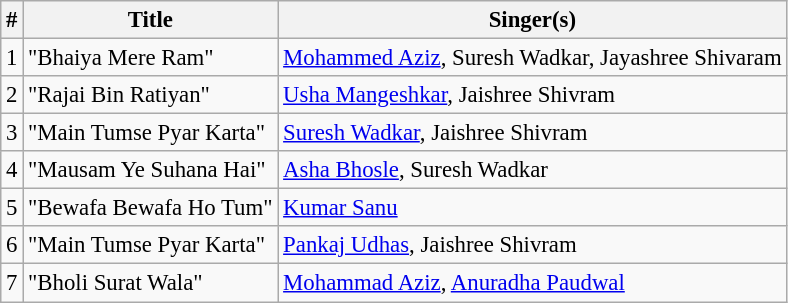<table class="wikitable" style="font-size:95%;">
<tr>
<th>#</th>
<th>Title</th>
<th>Singer(s)</th>
</tr>
<tr>
<td>1</td>
<td>"Bhaiya Mere Ram"</td>
<td><a href='#'>Mohammed Aziz</a>, Suresh Wadkar, Jayashree Shivaram</td>
</tr>
<tr>
<td>2</td>
<td>"Rajai Bin Ratiyan"</td>
<td><a href='#'>Usha Mangeshkar</a>, Jaishree Shivram</td>
</tr>
<tr>
<td>3</td>
<td>"Main Tumse Pyar Karta"</td>
<td><a href='#'>Suresh Wadkar</a>, Jaishree Shivram</td>
</tr>
<tr>
<td>4</td>
<td>"Mausam Ye Suhana Hai"</td>
<td><a href='#'>Asha Bhosle</a>, Suresh Wadkar</td>
</tr>
<tr>
<td>5</td>
<td>"Bewafa Bewafa Ho Tum"</td>
<td><a href='#'>Kumar Sanu</a></td>
</tr>
<tr>
<td>6</td>
<td>"Main Tumse Pyar Karta"</td>
<td><a href='#'>Pankaj Udhas</a>, Jaishree Shivram</td>
</tr>
<tr>
<td>7</td>
<td>"Bholi Surat Wala"</td>
<td><a href='#'>Mohammad Aziz</a>, <a href='#'>Anuradha Paudwal</a></td>
</tr>
</table>
